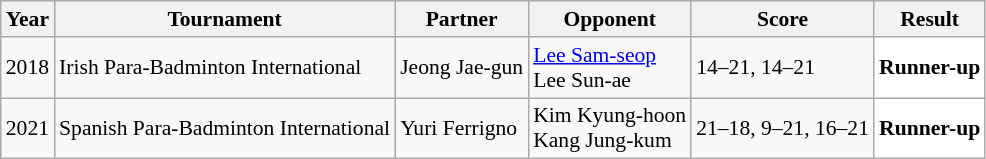<table class="sortable wikitable" style="font-size: 90%;">
<tr>
<th>Year</th>
<th>Tournament</th>
<th>Partner</th>
<th>Opponent</th>
<th>Score</th>
<th>Result</th>
</tr>
<tr>
<td align="center">2018</td>
<td align="left">Irish Para-Badminton International</td>
<td align="left"> Jeong Jae-gun</td>
<td align="left"> <a href='#'>Lee Sam-seop</a><br>  Lee Sun-ae</td>
<td align="left">14–21, 14–21</td>
<td style="text-align:left; background:white"> <strong>Runner-up</strong></td>
</tr>
<tr>
<td align="center">2021</td>
<td align="left">Spanish Para-Badminton International</td>
<td align="left"> Yuri Ferrigno</td>
<td align="left"> Kim Kyung-hoon<br>  Kang Jung-kum</td>
<td align="left">21–18, 9–21, 16–21</td>
<td style="text-align:left; background:white"> <strong>Runner-up</strong></td>
</tr>
</table>
